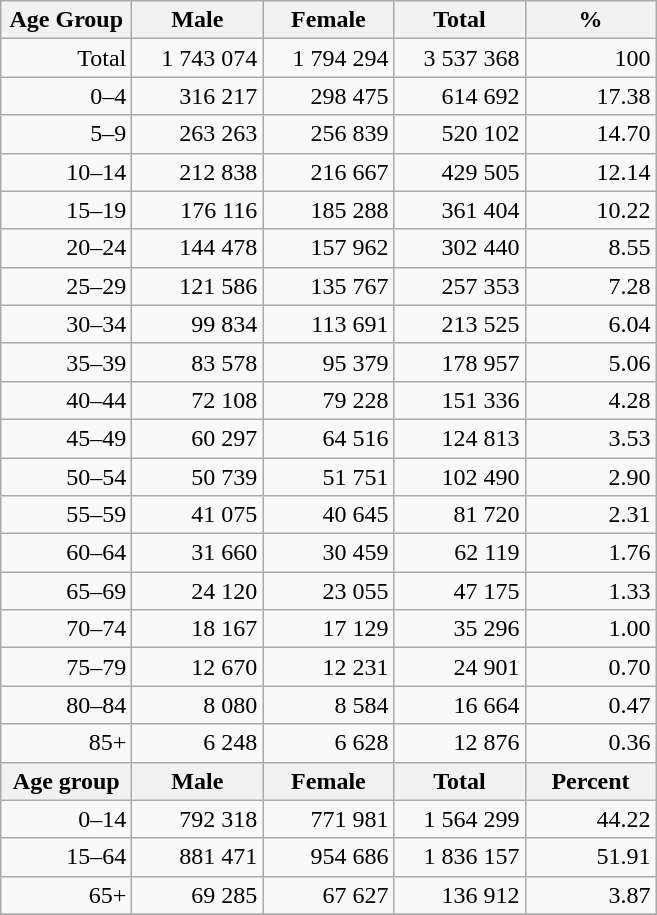<table class="wikitable">
<tr>
<th width="80pt">Age Group</th>
<th width="80pt">Male</th>
<th width="80pt">Female</th>
<th width="80pt">Total</th>
<th width="80pt">%</th>
</tr>
<tr>
<td align="right">Total</td>
<td align="right">1 743 074</td>
<td align="right">1 794 294</td>
<td align="right">3 537 368</td>
<td align="right">100</td>
</tr>
<tr>
<td align="right">0–4</td>
<td align="right">316 217</td>
<td align="right">298 475</td>
<td align="right">614 692</td>
<td align="right">17.38</td>
</tr>
<tr>
<td align="right">5–9</td>
<td align="right">263 263</td>
<td align="right">256 839</td>
<td align="right">520 102</td>
<td align="right">14.70</td>
</tr>
<tr>
<td align="right">10–14</td>
<td align="right">212 838</td>
<td align="right">216 667</td>
<td align="right">429 505</td>
<td align="right">12.14</td>
</tr>
<tr>
<td align="right">15–19</td>
<td align="right">176 116</td>
<td align="right">185 288</td>
<td align="right">361 404</td>
<td align="right">10.22</td>
</tr>
<tr>
<td align="right">20–24</td>
<td align="right">144 478</td>
<td align="right">157 962</td>
<td align="right">302 440</td>
<td align="right">8.55</td>
</tr>
<tr>
<td align="right">25–29</td>
<td align="right">121 586</td>
<td align="right">135 767</td>
<td align="right">257 353</td>
<td align="right">7.28</td>
</tr>
<tr>
<td align="right">30–34</td>
<td align="right">99 834</td>
<td align="right">113 691</td>
<td align="right">213 525</td>
<td align="right">6.04</td>
</tr>
<tr>
<td align="right">35–39</td>
<td align="right">83 578</td>
<td align="right">95 379</td>
<td align="right">178 957</td>
<td align="right">5.06</td>
</tr>
<tr>
<td align="right">40–44</td>
<td align="right">72 108</td>
<td align="right">79 228</td>
<td align="right">151 336</td>
<td align="right">4.28</td>
</tr>
<tr>
<td align="right">45–49</td>
<td align="right">60 297</td>
<td align="right">64 516</td>
<td align="right">124 813</td>
<td align="right">3.53</td>
</tr>
<tr>
<td align="right">50–54</td>
<td align="right">50 739</td>
<td align="right">51 751</td>
<td align="right">102 490</td>
<td align="right">2.90</td>
</tr>
<tr>
<td align="right">55–59</td>
<td align="right">41 075</td>
<td align="right">40 645</td>
<td align="right">81 720</td>
<td align="right">2.31</td>
</tr>
<tr>
<td align="right">60–64</td>
<td align="right">31 660</td>
<td align="right">30 459</td>
<td align="right">62 119</td>
<td align="right">1.76</td>
</tr>
<tr>
<td align="right">65–69</td>
<td align="right">24 120</td>
<td align="right">23 055</td>
<td align="right">47 175</td>
<td align="right">1.33</td>
</tr>
<tr>
<td align="right">70–74</td>
<td align="right">18 167</td>
<td align="right">17 129</td>
<td align="right">35 296</td>
<td align="right">1.00</td>
</tr>
<tr>
<td align="right">75–79</td>
<td align="right">12 670</td>
<td align="right">12 231</td>
<td align="right">24 901</td>
<td align="right">0.70</td>
</tr>
<tr>
<td align="right">80–84</td>
<td align="right">8 080</td>
<td align="right">8 584</td>
<td align="right">16 664</td>
<td align="right">0.47</td>
</tr>
<tr>
<td align="right">85+</td>
<td align="right">6 248</td>
<td align="right">6 628</td>
<td align="right">12 876</td>
<td align="right">0.36</td>
</tr>
<tr>
<th width="50">Age group</th>
<th width="80pt">Male</th>
<th width="80">Female</th>
<th width="80">Total</th>
<th width="50">Percent</th>
</tr>
<tr>
<td align="right">0–14</td>
<td align="right">792 318</td>
<td align="right">771 981</td>
<td align="right">1 564 299</td>
<td align="right">44.22</td>
</tr>
<tr>
<td align="right">15–64</td>
<td align="right">881 471</td>
<td align="right">954 686</td>
<td align="right">1 836 157</td>
<td align="right">51.91</td>
</tr>
<tr>
<td align="right">65+</td>
<td align="right">69 285</td>
<td align="right">67 627</td>
<td align="right">136 912</td>
<td align="right">3.87</td>
</tr>
<tr>
</tr>
</table>
